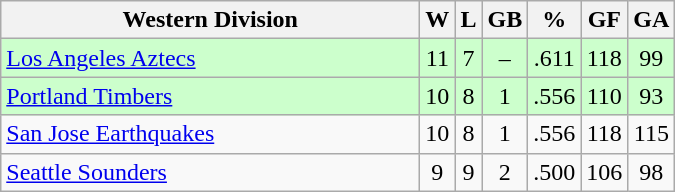<table class="wikitable" style="text-align:center">
<tr>
<th style="width:17em">Western Division</th>
<th>W</th>
<th>L</th>
<th>GB</th>
<th>%</th>
<th>GF</th>
<th>GA</th>
</tr>
<tr bgcolor=#ccffcc align=center>
<td align=left><a href='#'>Los Angeles Aztecs</a></td>
<td>11</td>
<td>7</td>
<td>–</td>
<td>.611</td>
<td>118</td>
<td>99</td>
</tr>
<tr bgcolor=#ccffcc>
<td align=left><a href='#'>Portland Timbers</a></td>
<td>10</td>
<td>8</td>
<td>1</td>
<td>.556</td>
<td>110</td>
<td>93</td>
</tr>
<tr>
<td align=left><a href='#'>San Jose Earthquakes</a></td>
<td>10</td>
<td>8</td>
<td>1</td>
<td>.556</td>
<td>118</td>
<td>115</td>
</tr>
<tr>
<td align=left><a href='#'>Seattle Sounders</a></td>
<td>9</td>
<td>9</td>
<td>2</td>
<td>.500</td>
<td>106</td>
<td>98</td>
</tr>
</table>
